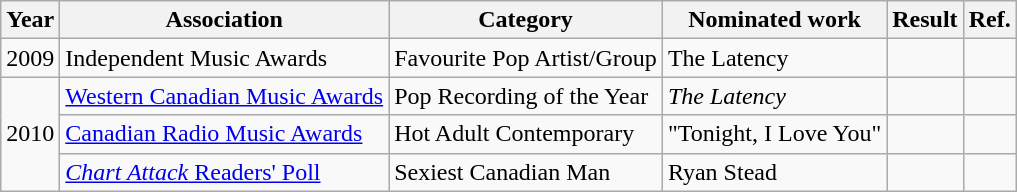<table class="wikitable sortable">
<tr>
<th>Year</th>
<th>Association</th>
<th>Category</th>
<th>Nominated work</th>
<th>Result</th>
<th>Ref.</th>
</tr>
<tr>
<td>2009</td>
<td>Independent Music Awards</td>
<td>Favourite Pop Artist/Group</td>
<td>The Latency</td>
<td></td>
<td style="text-align:center;"></td>
</tr>
<tr>
<td rowspan="3">2010</td>
<td><a href='#'>Western Canadian Music Awards</a></td>
<td>Pop Recording of the Year</td>
<td><em>The Latency</em></td>
<td></td>
<td style="text-align:center;"></td>
</tr>
<tr>
<td><a href='#'>Canadian Radio Music Awards</a></td>
<td>Hot Adult Contemporary</td>
<td>"Tonight, I Love You"</td>
<td></td>
<td style="text-align:center;"></td>
</tr>
<tr>
<td><a href='#'><em>Chart Attack</em> Readers' Poll</a></td>
<td>Sexiest Canadian Man</td>
<td>Ryan Stead</td>
<td></td>
<td style="text-align:center;"></td>
</tr>
</table>
